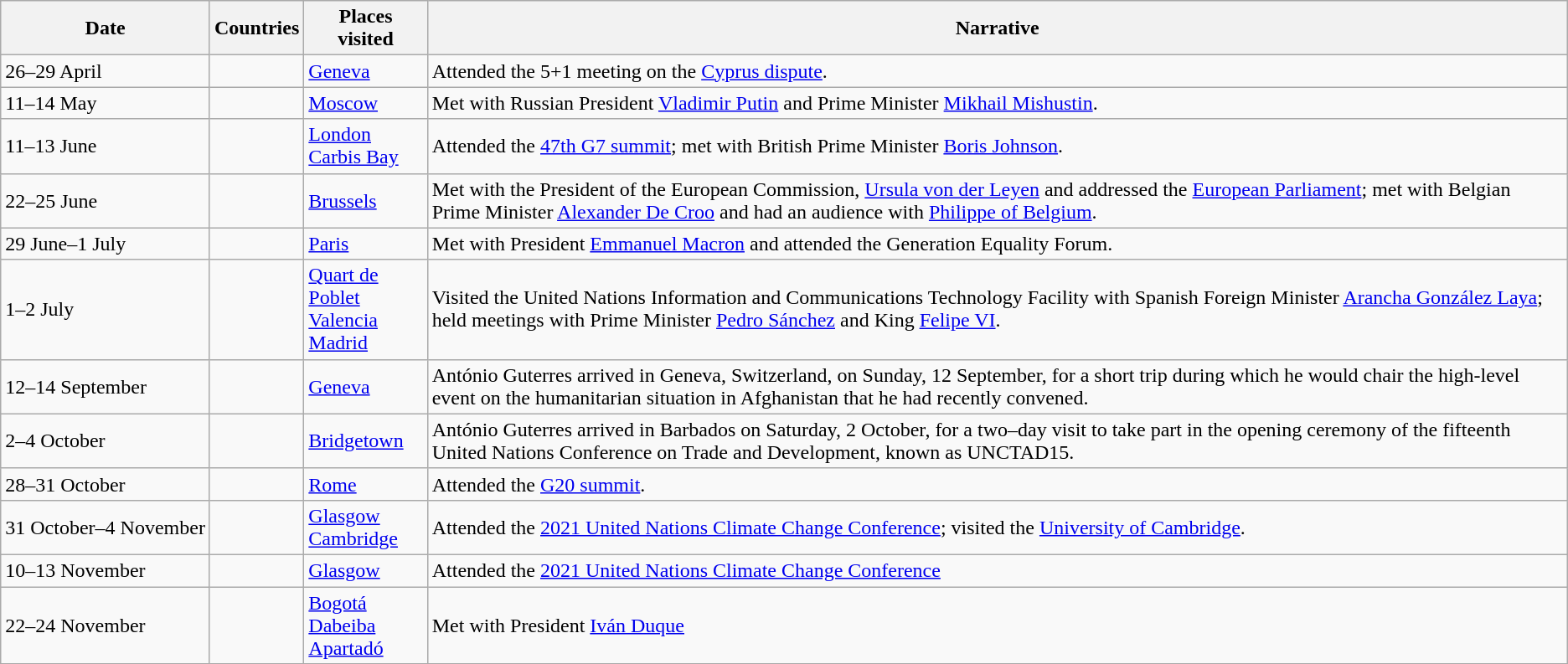<table class="wikitable" border="1">
<tr>
<th>Date</th>
<th>Countries</th>
<th>Places visited</th>
<th>Narrative</th>
</tr>
<tr>
<td nowrap>26–29 April</td>
<td></td>
<td><a href='#'>Geneva</a></td>
<td>Attended the 5+1 meeting on the <a href='#'>Cyprus dispute</a>.</td>
</tr>
<tr>
<td nowrap>11–14 May</td>
<td></td>
<td><a href='#'>Moscow</a></td>
<td>Met with Russian President <a href='#'>Vladimir Putin</a> and Prime Minister <a href='#'>Mikhail Mishustin</a>.</td>
</tr>
<tr>
<td nowrap>11–13 June</td>
<td></td>
<td><a href='#'>London</a><br><a href='#'>Carbis Bay</a></td>
<td>Attended the <a href='#'>47th G7 summit</a>; met with British Prime Minister <a href='#'>Boris Johnson</a>.</td>
</tr>
<tr>
<td nowrap>22–25 June</td>
<td></td>
<td><a href='#'>Brussels</a></td>
<td>Met with the President of the European Commission, <a href='#'>Ursula von der Leyen</a> and addressed the <a href='#'>European Parliament</a>; met with Belgian Prime Minister <a href='#'>Alexander De Croo</a> and had an audience with <a href='#'>Philippe of Belgium</a>.</td>
</tr>
<tr>
<td nowrap>29 June–1 July</td>
<td></td>
<td><a href='#'>Paris</a></td>
<td>Met with President <a href='#'>Emmanuel Macron</a> and attended the Generation Equality Forum.</td>
</tr>
<tr>
<td nowrap>1–2 July</td>
<td></td>
<td><a href='#'>Quart de Poblet</a><br><a href='#'>Valencia</a><br><a href='#'>Madrid</a></td>
<td>Visited the United Nations Information and Communications Technology Facility with Spanish Foreign Minister <a href='#'>Arancha González Laya</a>; held meetings with Prime Minister <a href='#'>Pedro Sánchez</a> and King <a href='#'>Felipe VI</a>.</td>
</tr>
<tr>
<td nowrap>12–14 September</td>
<td></td>
<td><a href='#'>Geneva</a></td>
<td>António Guterres arrived in Geneva, Switzerland, on Sunday, 12 September, for a short trip during which he would chair the high‑level event on the humanitarian situation in Afghanistan that he had recently convened.</td>
</tr>
<tr>
<td nowrap>2–4 October</td>
<td></td>
<td><a href='#'>Bridgetown</a></td>
<td>António Guterres arrived in Barbados on Saturday, 2 October, for a two–day visit to take part in the opening ceremony of the fifteenth United Nations Conference on Trade and Development, known as UNCTAD15.</td>
</tr>
<tr>
<td nowrap>28–31 October</td>
<td></td>
<td><a href='#'>Rome</a></td>
<td>Attended the <a href='#'>G20 summit</a>.</td>
</tr>
<tr>
<td nowrap>31 October–4 November</td>
<td></td>
<td><a href='#'>Glasgow</a><br><a href='#'>Cambridge</a></td>
<td>Attended the <a href='#'>2021 United Nations Climate Change Conference</a>; visited the <a href='#'>University of Cambridge</a>.</td>
</tr>
<tr>
<td nowrap>10–13 November</td>
<td></td>
<td><a href='#'>Glasgow</a></td>
<td>Attended the <a href='#'>2021 United Nations Climate Change Conference</a></td>
</tr>
<tr>
<td nowrap>22–24 November</td>
<td></td>
<td><a href='#'>Bogotá</a><br><a href='#'>Dabeiba</a><br><a href='#'>Apartadó</a></td>
<td>Met with President <a href='#'>Iván Duque</a></td>
</tr>
<tr>
</tr>
</table>
